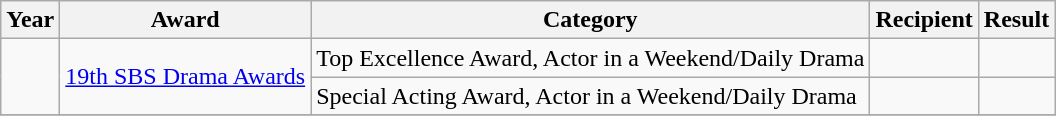<table class="wikitable">
<tr>
<th>Year</th>
<th>Award</th>
<th>Category</th>
<th>Recipient</th>
<th>Result</th>
</tr>
<tr>
<td rowspan="2"></td>
<td rowspan="2"><a href='#'>19th SBS Drama Awards</a></td>
<td>Top Excellence Award, Actor in a Weekend/Daily Drama</td>
<td></td>
<td></td>
</tr>
<tr>
<td>Special Acting Award, Actor in a Weekend/Daily Drama</td>
<td></td>
<td></td>
</tr>
<tr>
</tr>
</table>
